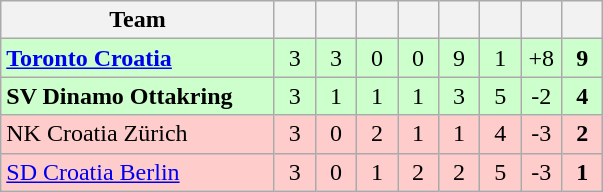<table class="wikitable" style="text-align:center;">
<tr>
<th width=175>Team</th>
<th width=20 abbr="Played"></th>
<th width=20 abbr="Won"></th>
<th width=20 abbr="Drawn"></th>
<th width=20 abbr="Lost"></th>
<th width=20 abbr="Goals for"></th>
<th width=20 abbr="Goals against"></th>
<th width=20 abbr="Goal difference"></th>
<th width=20 abbr="Points"></th>
</tr>
<tr bgcolor=#ccffcc>
<td align="left"><strong><a href='#'>Toronto Croatia</a></strong></td>
<td>3</td>
<td>3</td>
<td>0</td>
<td>0</td>
<td>9</td>
<td>1</td>
<td>+8</td>
<td><strong>9</strong></td>
</tr>
<tr bgcolor=#ccffcc>
<td align="left"><strong>SV Dinamo Ottakring</strong></td>
<td>3</td>
<td>1</td>
<td>1</td>
<td>1</td>
<td>3</td>
<td>5</td>
<td>-2</td>
<td><strong>4</strong></td>
</tr>
<tr bgcolor=#ffcccc>
<td align="left">NK Croatia Zürich</td>
<td>3</td>
<td>0</td>
<td>2</td>
<td>1</td>
<td>1</td>
<td>4</td>
<td>-3</td>
<td><strong>2</strong></td>
</tr>
<tr bgcolor=#ffcccc>
<td align="left"><a href='#'>SD Croatia Berlin</a></td>
<td>3</td>
<td>0</td>
<td>1</td>
<td>2</td>
<td>2</td>
<td>5</td>
<td>-3</td>
<td><strong>1</strong></td>
</tr>
</table>
